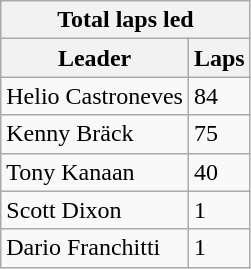<table class="wikitable">
<tr>
<th colspan=2>Total laps led</th>
</tr>
<tr>
<th>Leader</th>
<th>Laps</th>
</tr>
<tr>
<td>Helio Castroneves</td>
<td>84</td>
</tr>
<tr>
<td>Kenny Bräck</td>
<td>75</td>
</tr>
<tr>
<td>Tony Kanaan</td>
<td>40</td>
</tr>
<tr>
<td>Scott Dixon</td>
<td>1</td>
</tr>
<tr>
<td>Dario Franchitti</td>
<td>1</td>
</tr>
</table>
